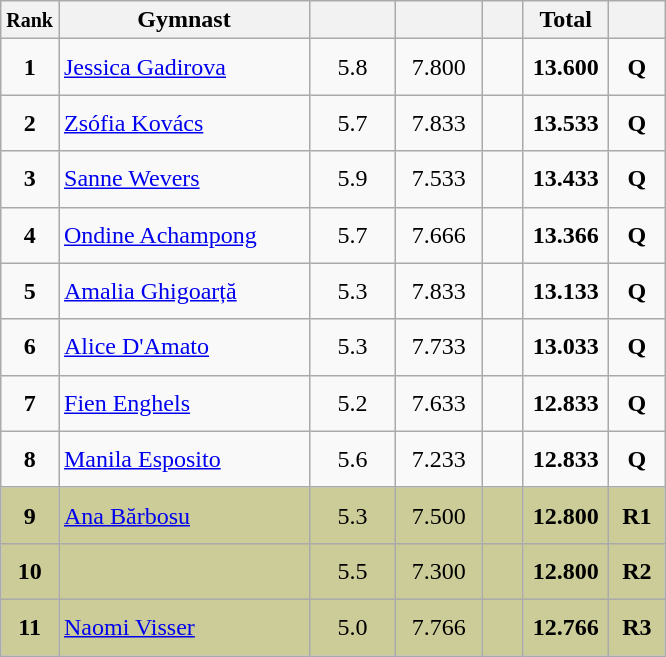<table style="text-align:center;" class="wikitable sortable">
<tr>
<th scope="col" style="width:15px;"><small>Rank</small></th>
<th scope="col" style="width:160px;">Gymnast</th>
<th scope="col" style="width:50px;"><small></small></th>
<th scope="col" style="width:50px;"><small></small></th>
<th scope="col" style="width:20px;"><small></small></th>
<th scope="col" style="width:50px;">Total</th>
<th scope="col" style="width:30px;"><small></small></th>
</tr>
<tr>
<td scope="row" style="text-align:center"><strong>1</strong></td>
<td style="height:30px; text-align:left;"> <a href='#'>Jessica Gadirova</a></td>
<td>5.8</td>
<td>7.800</td>
<td></td>
<td><strong>13.600</strong></td>
<td><strong>Q</strong></td>
</tr>
<tr>
<td scope="row" style="text-align:center"><strong>2</strong></td>
<td style="height:30px; text-align:left;"> <a href='#'>Zsófia Kovács</a></td>
<td>5.7</td>
<td>7.833</td>
<td></td>
<td><strong>13.533</strong></td>
<td><strong>Q</strong></td>
</tr>
<tr>
<td scope="row" style="text-align:center"><strong>3</strong></td>
<td style="height:30px; text-align:left;"> <a href='#'>Sanne Wevers</a></td>
<td>5.9</td>
<td>7.533</td>
<td></td>
<td><strong>13.433</strong></td>
<td><strong>Q</strong></td>
</tr>
<tr>
<td scope="row" style="text-align:center"><strong>4</strong></td>
<td style="height:30px; text-align:left;"> <a href='#'>Ondine Achampong</a></td>
<td>5.7</td>
<td>7.666</td>
<td></td>
<td><strong>13.366</strong></td>
<td><strong>Q</strong></td>
</tr>
<tr>
<td scope="row" style="text-align:center"><strong>5</strong></td>
<td style="height:30px; text-align:left;"> <a href='#'>Amalia Ghigoarță</a></td>
<td>5.3</td>
<td>7.833</td>
<td></td>
<td><strong>13.133</strong></td>
<td><strong>Q</strong></td>
</tr>
<tr>
<td scope="row" style="text-align:center"><strong>6</strong></td>
<td style="height:30px; text-align:left;"> <a href='#'>Alice D'Amato</a></td>
<td>5.3</td>
<td>7.733</td>
<td></td>
<td><strong>13.033</strong></td>
<td><strong>Q</strong></td>
</tr>
<tr>
<td scope="row" style="text-align:center"><strong>7</strong></td>
<td style="height:30px; text-align:left;"> <a href='#'>Fien Enghels</a></td>
<td>5.2</td>
<td>7.633</td>
<td></td>
<td><strong>12.833</strong></td>
<td><strong>Q</strong></td>
</tr>
<tr>
<td scope="row" style="text-align:center"><strong>8</strong></td>
<td style="height:30px; text-align:left;"> <a href='#'>Manila Esposito</a></td>
<td>5.6</td>
<td>7.233</td>
<td></td>
<td><strong>12.833</strong></td>
<td><strong>Q</strong></td>
</tr>
<tr style="background:#cccc99;">
<td scope="row" style="text-align:center"><strong>9</strong></td>
<td style="height:30px; text-align:left;"> <a href='#'>Ana Bărbosu</a></td>
<td>5.3</td>
<td>7.500</td>
<td></td>
<td><strong>12.800</strong></td>
<td><strong>R1</strong></td>
</tr>
<tr style="background:#cccc99;">
<td scope="row" style="text-align:center"><strong>10</strong></td>
<td style="height:30px; text-align:left;"></td>
<td>5.5</td>
<td>7.300</td>
<td></td>
<td><strong>12.800</strong></td>
<td><strong>R2</strong></td>
</tr>
<tr style="background:#cccc99;">
<td scope="row" style="text-align:center"><strong>11</strong></td>
<td style="height:30px; text-align:left;"> <a href='#'>Naomi Visser</a></td>
<td>5.0</td>
<td>7.766</td>
<td></td>
<td><strong>12.766</strong></td>
<td><strong>R3</strong></td>
</tr>
</table>
